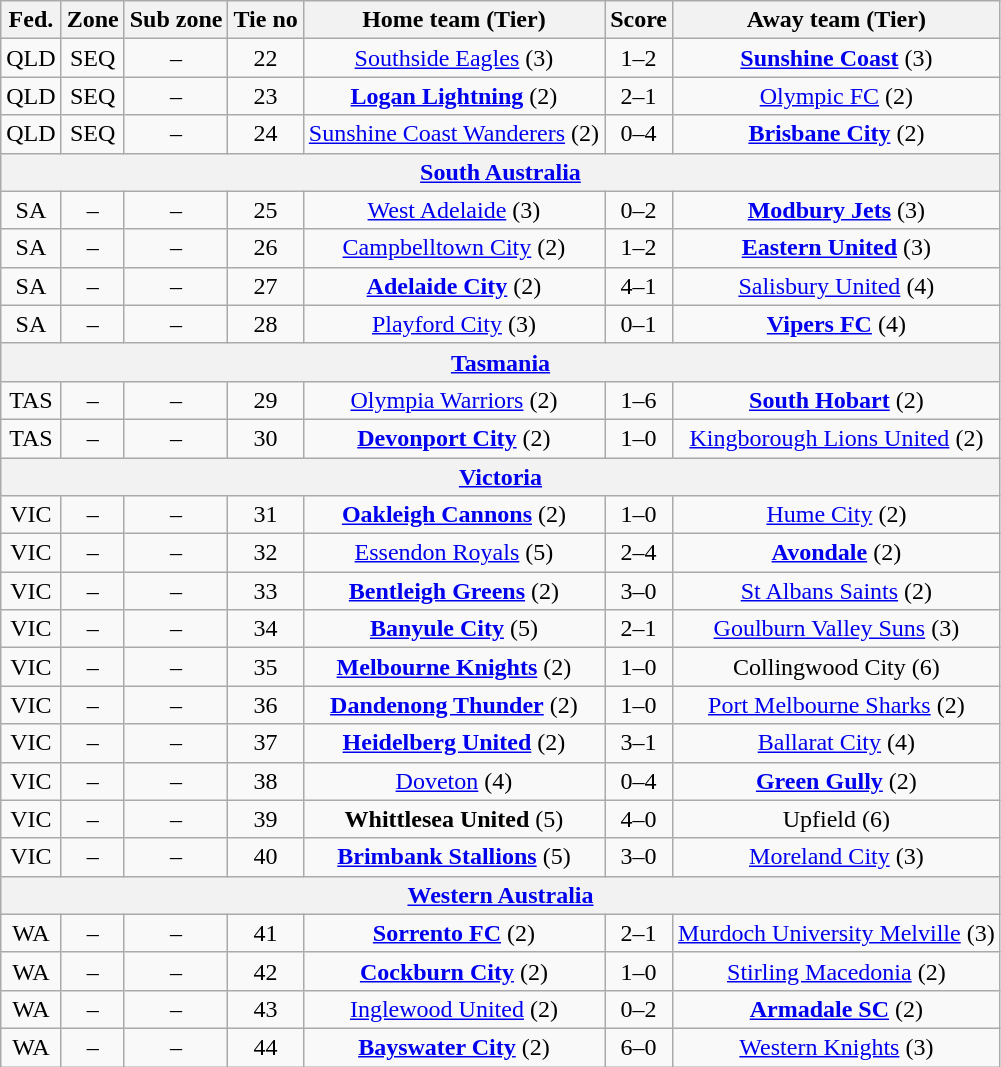<table class="wikitable" style="text-align:center">
<tr>
<th>Fed.</th>
<th>Zone</th>
<th>Sub zone</th>
<th>Tie no</th>
<th>Home team (Tier)</th>
<th>Score</th>
<th>Away team (Tier)</th>
</tr>
<tr>
<td>QLD</td>
<td>SEQ</td>
<td>–</td>
<td>22</td>
<td><a href='#'>Southside Eagles</a> (3)</td>
<td>1–2</td>
<td><strong><a href='#'>Sunshine Coast</a></strong> (3)</td>
</tr>
<tr>
<td>QLD</td>
<td>SEQ</td>
<td>–</td>
<td>23</td>
<td><strong><a href='#'>Logan Lightning</a></strong> (2)</td>
<td>2–1</td>
<td><a href='#'>Olympic FC</a> (2)</td>
</tr>
<tr>
<td>QLD</td>
<td>SEQ</td>
<td>–</td>
<td>24</td>
<td><a href='#'>Sunshine Coast Wanderers</a> (2)</td>
<td>0–4</td>
<td><strong><a href='#'>Brisbane City</a></strong> (2)</td>
</tr>
<tr>
<th colspan=7><a href='#'>South Australia</a></th>
</tr>
<tr>
<td>SA</td>
<td>–</td>
<td>–</td>
<td>25</td>
<td><a href='#'>West Adelaide</a> (3)</td>
<td>0–2</td>
<td><strong><a href='#'>Modbury Jets</a></strong> (3)</td>
</tr>
<tr>
<td>SA</td>
<td>–</td>
<td>–</td>
<td>26</td>
<td><a href='#'>Campbelltown City</a> (2)</td>
<td>1–2</td>
<td><strong><a href='#'>Eastern United</a></strong> (3)</td>
</tr>
<tr>
<td>SA</td>
<td>–</td>
<td>–</td>
<td>27</td>
<td><strong><a href='#'>Adelaide City</a></strong> (2)</td>
<td>4–1</td>
<td><a href='#'>Salisbury United</a> (4)</td>
</tr>
<tr>
<td>SA</td>
<td>–</td>
<td>–</td>
<td>28</td>
<td><a href='#'>Playford City</a> (3)</td>
<td>0–1</td>
<td><strong><a href='#'>Vipers FC</a></strong> (4)</td>
</tr>
<tr>
<th colspan=7><a href='#'>Tasmania</a></th>
</tr>
<tr>
<td>TAS</td>
<td>–</td>
<td>–</td>
<td>29</td>
<td><a href='#'>Olympia Warriors</a> (2)</td>
<td>1–6</td>
<td><strong><a href='#'>South Hobart</a></strong> (2)</td>
</tr>
<tr>
<td>TAS</td>
<td>–</td>
<td>–</td>
<td>30</td>
<td><strong><a href='#'>Devonport City</a></strong> (2)</td>
<td>1–0</td>
<td><a href='#'>Kingborough Lions United</a> (2)</td>
</tr>
<tr>
<th colspan=7><a href='#'>Victoria</a></th>
</tr>
<tr>
<td>VIC</td>
<td>–</td>
<td>–</td>
<td>31</td>
<td><strong><a href='#'>Oakleigh Cannons</a></strong> (2)</td>
<td>1–0</td>
<td><a href='#'>Hume City</a> (2)</td>
</tr>
<tr>
<td>VIC</td>
<td>–</td>
<td>–</td>
<td>32</td>
<td><a href='#'>Essendon Royals</a> (5)</td>
<td>2–4</td>
<td><strong><a href='#'>Avondale</a></strong> (2)</td>
</tr>
<tr>
<td>VIC</td>
<td>–</td>
<td>–</td>
<td>33</td>
<td><strong><a href='#'>Bentleigh Greens</a></strong> (2)</td>
<td>3–0</td>
<td><a href='#'>St Albans Saints</a> (2)</td>
</tr>
<tr>
<td>VIC</td>
<td>–</td>
<td>–</td>
<td>34</td>
<td><strong><a href='#'>Banyule City</a></strong> (5)</td>
<td>2–1</td>
<td><a href='#'>Goulburn Valley Suns</a> (3)</td>
</tr>
<tr>
<td>VIC</td>
<td>–</td>
<td>–</td>
<td>35</td>
<td><strong><a href='#'>Melbourne Knights</a></strong> (2)</td>
<td>1–0</td>
<td>Collingwood City (6)</td>
</tr>
<tr>
<td>VIC</td>
<td>–</td>
<td>–</td>
<td>36</td>
<td><strong><a href='#'>Dandenong Thunder</a></strong> (2)</td>
<td>1–0</td>
<td><a href='#'>Port Melbourne Sharks</a> (2)</td>
</tr>
<tr>
<td>VIC</td>
<td>–</td>
<td>–</td>
<td>37</td>
<td><strong><a href='#'>Heidelberg United</a></strong> (2)</td>
<td>3–1</td>
<td><a href='#'>Ballarat City</a> (4)</td>
</tr>
<tr>
<td>VIC</td>
<td>–</td>
<td>–</td>
<td>38</td>
<td><a href='#'>Doveton</a> (4)</td>
<td>0–4</td>
<td><strong><a href='#'>Green Gully</a></strong> (2)</td>
</tr>
<tr>
<td>VIC</td>
<td>–</td>
<td>–</td>
<td>39</td>
<td><strong>Whittlesea United</strong> (5)</td>
<td>4–0</td>
<td>Upfield (6)</td>
</tr>
<tr>
<td>VIC</td>
<td>–</td>
<td>–</td>
<td>40</td>
<td><strong><a href='#'>Brimbank Stallions</a></strong> (5)</td>
<td>3–0</td>
<td><a href='#'>Moreland City</a> (3)</td>
</tr>
<tr>
<th colspan=7><a href='#'>Western Australia</a></th>
</tr>
<tr>
<td>WA</td>
<td>–</td>
<td>–</td>
<td>41</td>
<td><strong><a href='#'>Sorrento FC</a></strong> (2)</td>
<td>2–1</td>
<td><a href='#'>Murdoch University Melville</a> (3)</td>
</tr>
<tr>
<td>WA</td>
<td>–</td>
<td>–</td>
<td>42</td>
<td><strong><a href='#'>Cockburn City</a></strong> (2)</td>
<td>1–0</td>
<td><a href='#'>Stirling Macedonia</a> (2)</td>
</tr>
<tr>
<td>WA</td>
<td>–</td>
<td>–</td>
<td>43</td>
<td><a href='#'>Inglewood United</a> (2)</td>
<td>0–2</td>
<td><strong><a href='#'>Armadale SC</a></strong> (2)</td>
</tr>
<tr>
<td>WA</td>
<td>–</td>
<td>–</td>
<td>44</td>
<td><strong><a href='#'>Bayswater City</a></strong> (2)</td>
<td>6–0</td>
<td><a href='#'>Western Knights</a> (3)</td>
</tr>
</table>
